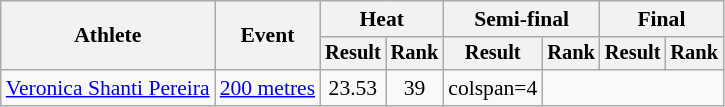<table class="wikitable" style="font-size:90%">
<tr>
<th rowspan="2">Athlete</th>
<th rowspan="2">Event</th>
<th colspan="2">Heat</th>
<th colspan="2">Semi-final</th>
<th colspan="2">Final</th>
</tr>
<tr style="font-size:95%">
<th>Result</th>
<th>Rank</th>
<th>Result</th>
<th>Rank</th>
<th>Result</th>
<th>Rank</th>
</tr>
<tr style=text-align:center>
<td style=text-align:left><a href='#'>Veronica Shanti Pereira</a></td>
<td style=text-align:left><a href='#'>200 metres</a></td>
<td>23.53</td>
<td>39</td>
<td>colspan=4 </td>
</tr>
</table>
